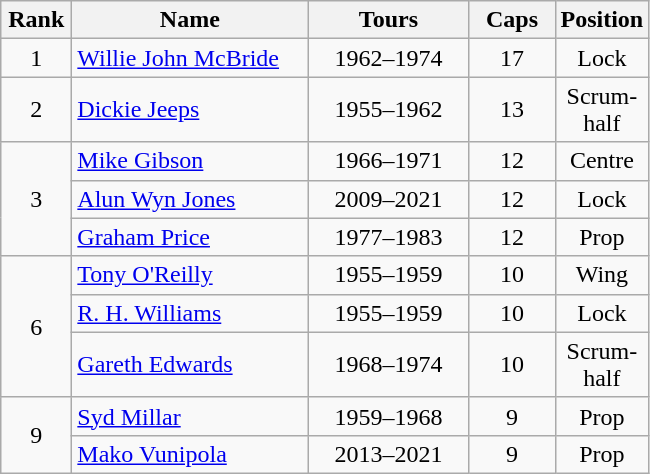<table class="wikitable sortable" style="text-align:center">
<tr>
<th width=40px>Rank</th>
<th width=150px>Name</th>
<th width=100px>Tours</th>
<th width=50px>Caps</th>
<th width=50px>Position</th>
</tr>
<tr>
<td>1</td>
<td align="left"> <a href='#'>Willie John McBride</a></td>
<td>1962–1974</td>
<td>17</td>
<td>Lock</td>
</tr>
<tr>
<td>2</td>
<td align="left"> <a href='#'>Dickie Jeeps</a></td>
<td>1955–1962</td>
<td>13</td>
<td>Scrum-half</td>
</tr>
<tr>
<td rowspan="3">3</td>
<td align="left"> <a href='#'>Mike Gibson</a></td>
<td>1966–1971</td>
<td>12</td>
<td>Centre</td>
</tr>
<tr>
<td align="left"> <a href='#'>Alun Wyn Jones</a></td>
<td>2009–2021</td>
<td>12</td>
<td>Lock</td>
</tr>
<tr>
<td align="left"> <a href='#'>Graham Price</a></td>
<td>1977–1983</td>
<td>12</td>
<td>Prop</td>
</tr>
<tr>
<td rowspan="3">6</td>
<td align="left"> <a href='#'>Tony O'Reilly</a></td>
<td>1955–1959</td>
<td>10</td>
<td>Wing</td>
</tr>
<tr>
<td align="left"> <a href='#'>R. H. Williams</a></td>
<td>1955–1959</td>
<td>10</td>
<td>Lock</td>
</tr>
<tr>
<td align="left"> <a href='#'>Gareth Edwards</a></td>
<td>1968–1974</td>
<td>10</td>
<td>Scrum-half</td>
</tr>
<tr>
<td rowspan="2">9</td>
<td align="left"> <a href='#'>Syd Millar</a></td>
<td>1959–1968</td>
<td>9</td>
<td>Prop</td>
</tr>
<tr>
<td align="left"> <a href='#'>Mako Vunipola</a></td>
<td>2013–2021</td>
<td>9</td>
<td>Prop</td>
</tr>
</table>
